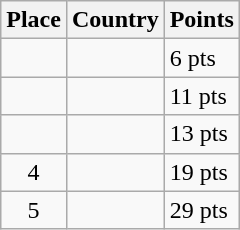<table class=wikitable>
<tr>
<th>Place</th>
<th>Country</th>
<th>Points</th>
</tr>
<tr>
<td align=center></td>
<td></td>
<td>6 pts</td>
</tr>
<tr>
<td align=center></td>
<td></td>
<td>11 pts</td>
</tr>
<tr>
<td align=center></td>
<td></td>
<td>13 pts</td>
</tr>
<tr>
<td align=center>4</td>
<td></td>
<td>19 pts</td>
</tr>
<tr>
<td align=center>5</td>
<td></td>
<td>29 pts</td>
</tr>
</table>
